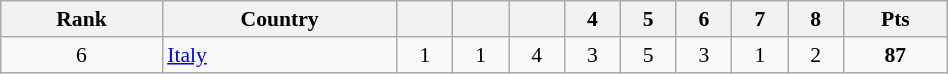<table class="wikitable" style="width:50%; font-size:90%; text-align:center;">
<tr>
<th>Rank</th>
<th>Country</th>
<th></th>
<th></th>
<th></th>
<th>4</th>
<th>5</th>
<th>6</th>
<th>7</th>
<th>8</th>
<th>Pts</th>
</tr>
<tr>
<td>6</td>
<td align=left> <a href='#'>Italy</a></td>
<td>1</td>
<td>1</td>
<td>4</td>
<td>3</td>
<td>5</td>
<td>3</td>
<td>1</td>
<td>2</td>
<td><strong>87</strong></td>
</tr>
</table>
